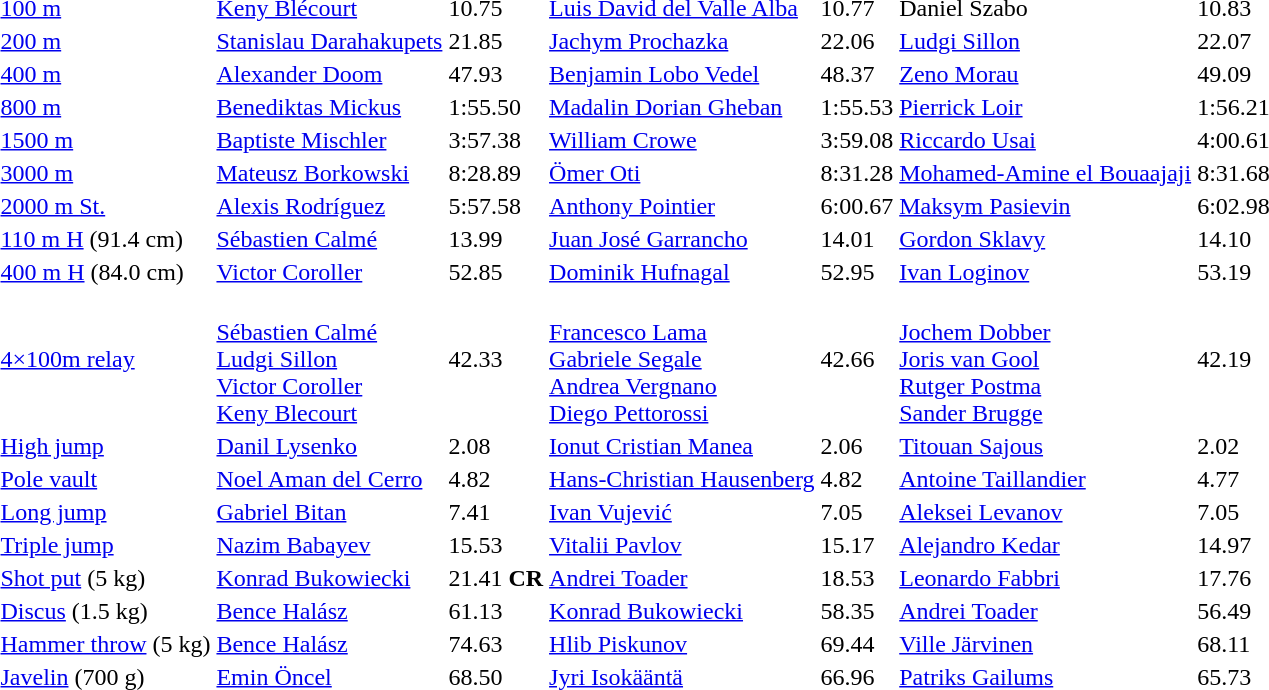<table>
<tr>
<td><a href='#'>100 m</a></td>
<td><a href='#'>Keny Blécourt</a> <br> <em></em></td>
<td>10.75</td>
<td><a href='#'>Luis David del Valle Alba</a> <br> <em></em></td>
<td>10.77</td>
<td>Daniel Szabo <br> <em></em></td>
<td>10.83</td>
</tr>
<tr>
<td><a href='#'>200 m</a></td>
<td><a href='#'>Stanislau Darahakupets</a> <br> <em></em></td>
<td>21.85</td>
<td><a href='#'>Jachym Prochazka</a> <br> <em></em></td>
<td>22.06</td>
<td><a href='#'>Ludgi Sillon</a> <br> <em></em></td>
<td>22.07</td>
</tr>
<tr>
<td><a href='#'>400 m</a></td>
<td><a href='#'>Alexander Doom</a> <br> <em></em></td>
<td>47.93</td>
<td><a href='#'>Benjamin Lobo Vedel</a> <br> <em></em></td>
<td>48.37</td>
<td><a href='#'>Zeno Morau</a> <br> <em></em></td>
<td>49.09</td>
</tr>
<tr>
<td><a href='#'>800 m</a></td>
<td><a href='#'>Benediktas Mickus</a> <br> <em></em></td>
<td>1:55.50</td>
<td><a href='#'>Madalin Dorian Gheban</a> <br> <em></em></td>
<td>1:55.53</td>
<td><a href='#'>Pierrick Loir</a> <br> <em></em></td>
<td>1:56.21</td>
</tr>
<tr>
<td><a href='#'>1500 m</a></td>
<td><a href='#'>Baptiste Mischler</a> <br> <em></em></td>
<td>3:57.38</td>
<td><a href='#'>William Crowe</a> <br> <em></em></td>
<td>3:59.08</td>
<td><a href='#'>Riccardo Usai</a> <br> <em></em></td>
<td>4:00.61</td>
</tr>
<tr>
<td><a href='#'>3000 m</a></td>
<td><a href='#'>Mateusz Borkowski</a> <br> <em></em></td>
<td>8:28.89</td>
<td><a href='#'>Ömer Oti</a> <br> <em></em></td>
<td>8:31.28</td>
<td><a href='#'>Mohamed-Amine el Bouaajaji</a> <br> <em></em></td>
<td>8:31.68</td>
</tr>
<tr>
<td><a href='#'>2000 m St.</a></td>
<td><a href='#'>Alexis Rodríguez</a> <br> <em></em></td>
<td>5:57.58</td>
<td><a href='#'>Anthony Pointier</a> <br> <em></em></td>
<td>6:00.67</td>
<td><a href='#'>Maksym Pasievin</a> <br> <em></em></td>
<td>6:02.98</td>
</tr>
<tr>
<td><a href='#'>110 m H</a> (91.4 cm)</td>
<td><a href='#'>Sébastien Calmé</a> <br> <em></em></td>
<td>13.99</td>
<td><a href='#'>Juan José Garrancho</a> <br> <em></em></td>
<td>14.01</td>
<td><a href='#'>Gordon Sklavy</a> <br> <em></em></td>
<td>14.10</td>
</tr>
<tr>
<td><a href='#'>400 m H</a> (84.0 cm)</td>
<td><a href='#'>Victor Coroller</a> <br> <em></em></td>
<td>52.85</td>
<td><a href='#'>Dominik Hufnagal</a> <br> <em></em></td>
<td>52.95</td>
<td><a href='#'>Ivan Loginov</a> <br> <em></em></td>
<td>53.19</td>
</tr>
<tr>
<td><a href='#'>4×100m relay</a></td>
<td><em></em><br><a href='#'>Sébastien Calmé</a><br><a href='#'>Ludgi Sillon</a><br><a href='#'>Victor Coroller</a><br><a href='#'>Keny Blecourt</a></td>
<td>42.33</td>
<td><em></em><br><a href='#'>Francesco Lama</a><br><a href='#'>Gabriele Segale</a><br><a href='#'>Andrea Vergnano</a><br><a href='#'>Diego Pettorossi</a></td>
<td>42.66</td>
<td><em></em><br><a href='#'>Jochem Dobber</a><br><a href='#'>Joris van Gool</a><br><a href='#'>Rutger Postma</a><br><a href='#'>Sander Brugge</a></td>
<td>42.19</td>
</tr>
<tr>
<td><a href='#'>High jump</a></td>
<td><a href='#'>Danil Lysenko</a> <br> <em></em></td>
<td>2.08</td>
<td><a href='#'>Ionut Cristian Manea</a> <br> <em></em></td>
<td>2.06</td>
<td><a href='#'>Titouan Sajous</a> <br> <em></em></td>
<td>2.02</td>
</tr>
<tr>
<td><a href='#'>Pole vault</a></td>
<td><a href='#'>Noel Aman del Cerro</a> <br> <em></em></td>
<td>4.82</td>
<td><a href='#'>Hans-Christian Hausenberg</a> <br> <em></em></td>
<td>4.82</td>
<td><a href='#'>Antoine Taillandier</a> <br> <em></em></td>
<td>4.77</td>
</tr>
<tr>
<td><a href='#'>Long jump</a></td>
<td><a href='#'>Gabriel Bitan</a> <br> <em></em></td>
<td>7.41</td>
<td><a href='#'>Ivan Vujević</a> <br> <em></em></td>
<td>7.05</td>
<td><a href='#'>Aleksei Levanov</a> <br> <em></em></td>
<td>7.05</td>
</tr>
<tr>
<td><a href='#'>Triple jump</a></td>
<td><a href='#'>Nazim Babayev</a> <br> <em></em></td>
<td>15.53</td>
<td><a href='#'>Vitalii Pavlov</a> <br> <em></em></td>
<td>15.17</td>
<td><a href='#'>Alejandro Kedar</a> <br> <em></em></td>
<td>14.97</td>
</tr>
<tr>
<td><a href='#'>Shot put</a> (5 kg)</td>
<td><a href='#'>Konrad Bukowiecki</a> <br> <em></em></td>
<td>21.41 <strong>CR</strong></td>
<td><a href='#'>Andrei Toader</a> <br> <em></em></td>
<td>18.53</td>
<td><a href='#'>Leonardo Fabbri</a> <br> <em></em></td>
<td>17.76</td>
</tr>
<tr>
<td><a href='#'>Discus</a>  (1.5 kg)</td>
<td><a href='#'>Bence Halász</a> <br> <em></em></td>
<td>61.13</td>
<td><a href='#'>Konrad Bukowiecki</a> <br> <em></em></td>
<td>58.35</td>
<td><a href='#'>Andrei Toader</a> <br> <em></em></td>
<td>56.49</td>
</tr>
<tr>
<td><a href='#'>Hammer throw</a> (5 kg)</td>
<td><a href='#'>Bence Halász</a> <br> <em></em></td>
<td>74.63</td>
<td><a href='#'>Hlib Piskunov</a> <br> <em></em></td>
<td>69.44</td>
<td><a href='#'>Ville Järvinen</a> <br> <em></em></td>
<td>68.11</td>
</tr>
<tr>
<td><a href='#'>Javelin</a> (700 g)</td>
<td><a href='#'>Emin Öncel</a> <br> <em></em></td>
<td>68.50</td>
<td><a href='#'>Jyri Isokääntä</a> <br> <em></em></td>
<td>66.96</td>
<td><a href='#'>Patriks Gailums</a> <br> <em></em></td>
<td>65.73</td>
</tr>
</table>
